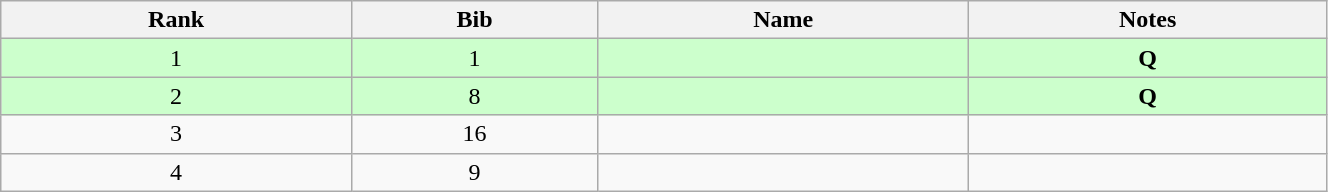<table class="wikitable" style="text-align:center;" width=70%>
<tr>
<th>Rank</th>
<th>Bib</th>
<th>Name</th>
<th>Notes</th>
</tr>
<tr bgcolor="#ccffcc">
<td>1</td>
<td>1</td>
<td align=left></td>
<td><strong>Q</strong></td>
</tr>
<tr bgcolor="#ccffcc">
<td>2</td>
<td>8</td>
<td align=left></td>
<td><strong>Q</strong></td>
</tr>
<tr>
<td>3</td>
<td>16</td>
<td align=left></td>
<td></td>
</tr>
<tr>
<td>4</td>
<td>9</td>
<td align=left></td>
<td></td>
</tr>
</table>
